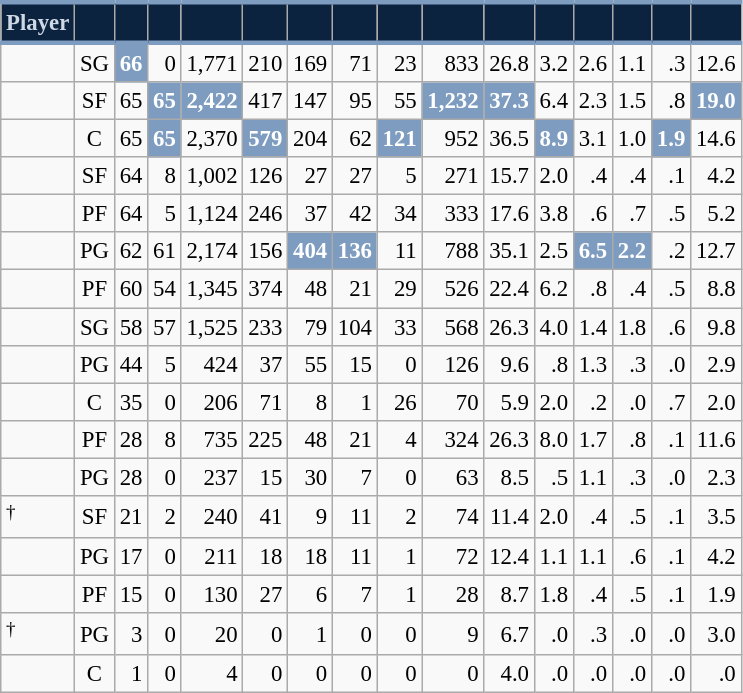<table class="wikitable sortable" style="font-size: 95%; text-align:right;">
<tr>
<th style="background:#0C2340; color:#CED9E5; border-top:#7D9CC0 3px solid; border-bottom:#7D9CC0 3px solid;">Player</th>
<th style="background:#0C2340; color:#CED9E5; border-top:#7D9CC0 3px solid; border-bottom:#7D9CC0 3px solid;"></th>
<th style="background:#0C2340; color:#CED9E5; border-top:#7D9CC0 3px solid; border-bottom:#7D9CC0 3px solid;"></th>
<th style="background:#0C2340; color:#CED9E5; border-top:#7D9CC0 3px solid; border-bottom:#7D9CC0 3px solid;"></th>
<th style="background:#0C2340; color:#CED9E5; border-top:#7D9CC0 3px solid; border-bottom:#7D9CC0 3px solid;"></th>
<th style="background:#0C2340; color:#CED9E5; border-top:#7D9CC0 3px solid; border-bottom:#7D9CC0 3px solid;"></th>
<th style="background:#0C2340; color:#CED9E5; border-top:#7D9CC0 3px solid; border-bottom:#7D9CC0 3px solid;"></th>
<th style="background:#0C2340; color:#CED9E5; border-top:#7D9CC0 3px solid; border-bottom:#7D9CC0 3px solid;"></th>
<th style="background:#0C2340; color:#CED9E5; border-top:#7D9CC0 3px solid; border-bottom:#7D9CC0 3px solid;"></th>
<th style="background:#0C2340; color:#CED9E5; border-top:#7D9CC0 3px solid; border-bottom:#7D9CC0 3px solid;"></th>
<th style="background:#0C2340; color:#CED9E5; border-top:#7D9CC0 3px solid; border-bottom:#7D9CC0 3px solid;"></th>
<th style="background:#0C2340; color:#CED9E5; border-top:#7D9CC0 3px solid; border-bottom:#7D9CC0 3px solid;"></th>
<th style="background:#0C2340; color:#CED9E5; border-top:#7D9CC0 3px solid; border-bottom:#7D9CC0 3px solid;"></th>
<th style="background:#0C2340; color:#CED9E5; border-top:#7D9CC0 3px solid; border-bottom:#7D9CC0 3px solid;"></th>
<th style="background:#0C2340; color:#CED9E5; border-top:#7D9CC0 3px solid; border-bottom:#7D9CC0 3px solid;"></th>
<th style="background:#0C2340; color:#CED9E5; border-top:#7D9CC0 3px solid; border-bottom:#7D9CC0 3px solid;"></th>
</tr>
<tr>
<td style="text-align:left;"></td>
<td style="text-align:center;">SG</td>
<td style="background:#7D9CC0; color:#FFFFFF;"><strong>66</strong></td>
<td>0</td>
<td>1,771</td>
<td>210</td>
<td>169</td>
<td>71</td>
<td>23</td>
<td>833</td>
<td>26.8</td>
<td>3.2</td>
<td>2.6</td>
<td>1.1</td>
<td>.3</td>
<td>12.6</td>
</tr>
<tr>
<td style="text-align:left;"></td>
<td style="text-align:center;">SF</td>
<td>65</td>
<td style="background:#7D9CC0; color:#FFFFFF;"><strong>65</strong></td>
<td style="background:#7D9CC0; color:#FFFFFF;"><strong>2,422</strong></td>
<td>417</td>
<td>147</td>
<td>95</td>
<td>55</td>
<td style="background:#7D9CC0; color:#FFFFFF;"><strong>1,232</strong></td>
<td style="background:#7D9CC0; color:#FFFFFF;"><strong>37.3</strong></td>
<td>6.4</td>
<td>2.3</td>
<td>1.5</td>
<td>.8</td>
<td style="background:#7D9CC0; color:#FFFFFF;"><strong>19.0</strong></td>
</tr>
<tr>
<td style="text-align:left;"></td>
<td style="text-align:center;">C</td>
<td>65</td>
<td style="background:#7D9CC0; color:#FFFFFF;"><strong>65</strong></td>
<td>2,370</td>
<td style="background:#7D9CC0; color:#FFFFFF;"><strong>579</strong></td>
<td>204</td>
<td>62</td>
<td style="background:#7D9CC0; color:#FFFFFF;"><strong>121</strong></td>
<td>952</td>
<td>36.5</td>
<td style="background:#7D9CC0; color:#FFFFFF;"><strong>8.9</strong></td>
<td>3.1</td>
<td>1.0</td>
<td style="background:#7D9CC0; color:#FFFFFF;"><strong>1.9</strong></td>
<td>14.6</td>
</tr>
<tr>
<td style="text-align:left;"></td>
<td style="text-align:center;">SF</td>
<td>64</td>
<td>8</td>
<td>1,002</td>
<td>126</td>
<td>27</td>
<td>27</td>
<td>5</td>
<td>271</td>
<td>15.7</td>
<td>2.0</td>
<td>.4</td>
<td>.4</td>
<td>.1</td>
<td>4.2</td>
</tr>
<tr>
<td style="text-align:left;"></td>
<td style="text-align:center;">PF</td>
<td>64</td>
<td>5</td>
<td>1,124</td>
<td>246</td>
<td>37</td>
<td>42</td>
<td>34</td>
<td>333</td>
<td>17.6</td>
<td>3.8</td>
<td>.6</td>
<td>.7</td>
<td>.5</td>
<td>5.2</td>
</tr>
<tr>
<td style="text-align:left;"></td>
<td style="text-align:center;">PG</td>
<td>62</td>
<td>61</td>
<td>2,174</td>
<td>156</td>
<td style="background:#7D9CC0; color:#FFFFFF;"><strong>404</strong></td>
<td style="background:#7D9CC0; color:#FFFFFF;"><strong>136</strong></td>
<td>11</td>
<td>788</td>
<td>35.1</td>
<td>2.5</td>
<td style="background:#7D9CC0; color:#FFFFFF;"><strong>6.5</strong></td>
<td style="background:#7D9CC0; color:#FFFFFF;"><strong>2.2</strong></td>
<td>.2</td>
<td>12.7</td>
</tr>
<tr>
<td style="text-align:left;"></td>
<td style="text-align:center;">PF</td>
<td>60</td>
<td>54</td>
<td>1,345</td>
<td>374</td>
<td>48</td>
<td>21</td>
<td>29</td>
<td>526</td>
<td>22.4</td>
<td>6.2</td>
<td>.8</td>
<td>.4</td>
<td>.5</td>
<td>8.8</td>
</tr>
<tr>
<td style="text-align:left;"></td>
<td style="text-align:center;">SG</td>
<td>58</td>
<td>57</td>
<td>1,525</td>
<td>233</td>
<td>79</td>
<td>104</td>
<td>33</td>
<td>568</td>
<td>26.3</td>
<td>4.0</td>
<td>1.4</td>
<td>1.8</td>
<td>.6</td>
<td>9.8</td>
</tr>
<tr>
<td style="text-align:left;"></td>
<td style="text-align:center;">PG</td>
<td>44</td>
<td>5</td>
<td>424</td>
<td>37</td>
<td>55</td>
<td>15</td>
<td>0</td>
<td>126</td>
<td>9.6</td>
<td>.8</td>
<td>1.3</td>
<td>.3</td>
<td>.0</td>
<td>2.9</td>
</tr>
<tr>
<td style="text-align:left;"></td>
<td style="text-align:center;">C</td>
<td>35</td>
<td>0</td>
<td>206</td>
<td>71</td>
<td>8</td>
<td>1</td>
<td>26</td>
<td>70</td>
<td>5.9</td>
<td>2.0</td>
<td>.2</td>
<td>.0</td>
<td>.7</td>
<td>2.0</td>
</tr>
<tr>
<td style="text-align:left;"></td>
<td style="text-align:center;">PF</td>
<td>28</td>
<td>8</td>
<td>735</td>
<td>225</td>
<td>48</td>
<td>21</td>
<td>4</td>
<td>324</td>
<td>26.3</td>
<td>8.0</td>
<td>1.7</td>
<td>.8</td>
<td>.1</td>
<td>11.6</td>
</tr>
<tr>
<td style="text-align:left;"></td>
<td style="text-align:center;">PG</td>
<td>28</td>
<td>0</td>
<td>237</td>
<td>15</td>
<td>30</td>
<td>7</td>
<td>0</td>
<td>63</td>
<td>8.5</td>
<td>.5</td>
<td>1.1</td>
<td>.3</td>
<td>.0</td>
<td>2.3</td>
</tr>
<tr>
<td style="text-align:left;"><sup>†</sup></td>
<td style="text-align:center;">SF</td>
<td>21</td>
<td>2</td>
<td>240</td>
<td>41</td>
<td>9</td>
<td>11</td>
<td>2</td>
<td>74</td>
<td>11.4</td>
<td>2.0</td>
<td>.4</td>
<td>.5</td>
<td>.1</td>
<td>3.5</td>
</tr>
<tr>
<td style="text-align:left;"></td>
<td style="text-align:center;">PG</td>
<td>17</td>
<td>0</td>
<td>211</td>
<td>18</td>
<td>18</td>
<td>11</td>
<td>1</td>
<td>72</td>
<td>12.4</td>
<td>1.1</td>
<td>1.1</td>
<td>.6</td>
<td>.1</td>
<td>4.2</td>
</tr>
<tr>
<td style="text-align:left;"></td>
<td style="text-align:center;">PF</td>
<td>15</td>
<td>0</td>
<td>130</td>
<td>27</td>
<td>6</td>
<td>7</td>
<td>1</td>
<td>28</td>
<td>8.7</td>
<td>1.8</td>
<td>.4</td>
<td>.5</td>
<td>.1</td>
<td>1.9</td>
</tr>
<tr>
<td style="text-align:left;"><sup>†</sup></td>
<td style="text-align:center;">PG</td>
<td>3</td>
<td>0</td>
<td>20</td>
<td>0</td>
<td>1</td>
<td>0</td>
<td>0</td>
<td>9</td>
<td>6.7</td>
<td>.0</td>
<td>.3</td>
<td>.0</td>
<td>.0</td>
<td>3.0</td>
</tr>
<tr>
<td style="text-align:left;"></td>
<td style="text-align:center;">C</td>
<td>1</td>
<td>0</td>
<td>4</td>
<td>0</td>
<td>0</td>
<td>0</td>
<td>0</td>
<td>0</td>
<td>4.0</td>
<td>.0</td>
<td>.0</td>
<td>.0</td>
<td>.0</td>
<td>.0</td>
</tr>
</table>
